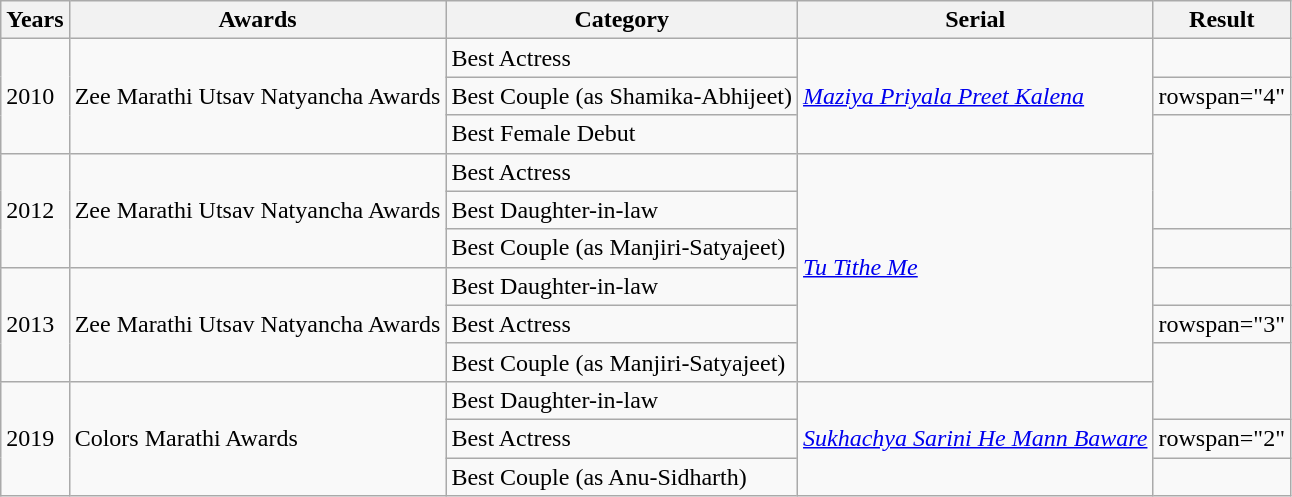<table class="wikitable sortable">
<tr>
<th>Years</th>
<th>Awards</th>
<th>Category</th>
<th>Serial</th>
<th>Result</th>
</tr>
<tr>
<td rowspan="3">2010</td>
<td rowspan="3">Zee Marathi Utsav Natyancha Awards</td>
<td>Best Actress</td>
<td rowspan="3"><em><a href='#'>Maziya Priyala Preet Kalena</a></em></td>
<td></td>
</tr>
<tr>
<td>Best Couple (as Shamika-Abhijeet)</td>
<td>rowspan="4" </td>
</tr>
<tr>
<td>Best Female Debut</td>
</tr>
<tr>
<td rowspan="3">2012</td>
<td rowspan="3">Zee Marathi Utsav Natyancha Awards</td>
<td>Best Actress</td>
<td rowspan="6"><em><a href='#'>Tu Tithe Me</a></em></td>
</tr>
<tr>
<td>Best Daughter-in-law</td>
</tr>
<tr>
<td>Best Couple (as Manjiri-Satyajeet)</td>
<td></td>
</tr>
<tr>
<td rowspan="3">2013</td>
<td rowspan="3">Zee Marathi Utsav Natyancha Awards</td>
<td>Best Daughter-in-law</td>
<td></td>
</tr>
<tr>
<td>Best Actress</td>
<td>rowspan="3" </td>
</tr>
<tr>
<td>Best Couple (as Manjiri-Satyajeet)</td>
</tr>
<tr>
<td rowspan="3">2019</td>
<td rowspan="3">Colors Marathi Awards</td>
<td>Best Daughter-in-law</td>
<td rowspan="3"><em><a href='#'>Sukhachya Sarini He Mann Baware</a></em></td>
</tr>
<tr>
<td>Best Actress</td>
<td>rowspan="2" </td>
</tr>
<tr>
<td>Best Couple (as Anu-Sidharth)</td>
</tr>
</table>
